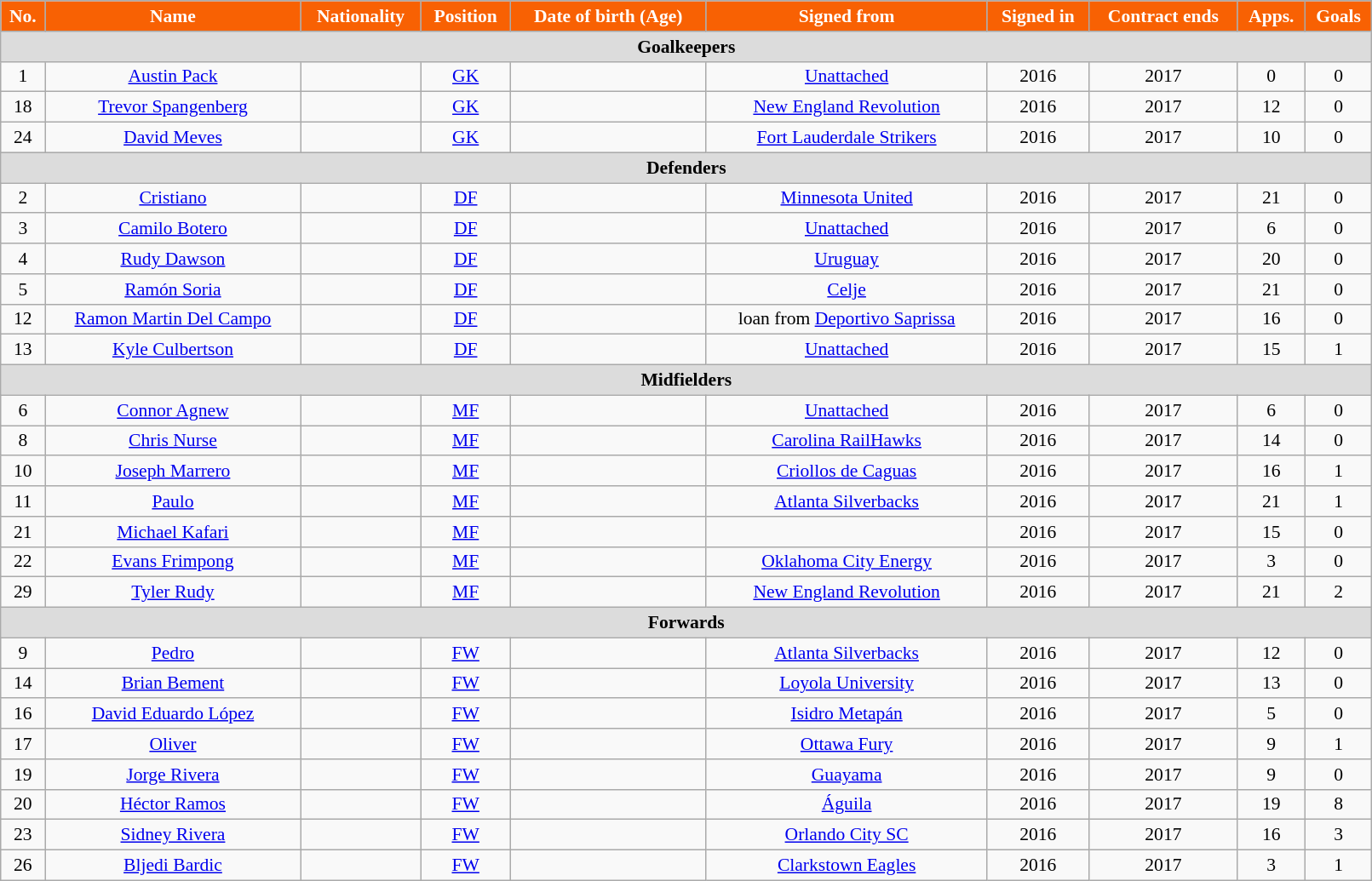<table class="wikitable"  style="text-align:center; font-size:90%; width:85%;">
<tr>
<th style="background:#F86103; color:white; text-align:center;">No.</th>
<th style="background:#F86103; color:white; text-align:center;">Name</th>
<th style="background:#F86103; color:white; text-align:center;">Nationality</th>
<th style="background:#F86103; color:white; text-align:center;">Position</th>
<th style="background:#F86103; color:white; text-align:center;">Date of birth (Age)</th>
<th style="background:#F86103; color:white; text-align:center;">Signed from</th>
<th style="background:#F86103; color:white; text-align:center;">Signed in</th>
<th style="background:#F86103; color:white; text-align:center;">Contract ends</th>
<th style="background:#F86103; color:white; text-align:center;">Apps.</th>
<th style="background:#F86103; color:white; text-align:center;">Goals</th>
</tr>
<tr>
<th colspan="11"  style="background:#dcdcdc; text-align:center;">Goalkeepers</th>
</tr>
<tr>
<td>1</td>
<td><a href='#'>Austin Pack</a></td>
<td></td>
<td><a href='#'>GK</a></td>
<td></td>
<td><a href='#'>Unattached</a></td>
<td>2016</td>
<td>2017</td>
<td>0</td>
<td>0</td>
</tr>
<tr>
<td>18</td>
<td><a href='#'>Trevor Spangenberg</a></td>
<td></td>
<td><a href='#'>GK</a></td>
<td></td>
<td><a href='#'>New England Revolution</a></td>
<td>2016</td>
<td>2017</td>
<td>12</td>
<td>0</td>
</tr>
<tr>
<td>24</td>
<td><a href='#'>David Meves</a></td>
<td></td>
<td><a href='#'>GK</a></td>
<td></td>
<td><a href='#'>Fort Lauderdale Strikers</a></td>
<td>2016</td>
<td>2017</td>
<td>10</td>
<td>0</td>
</tr>
<tr>
<th colspan="11"  style="background:#dcdcdc; text-align:center;">Defenders</th>
</tr>
<tr>
<td>2</td>
<td><a href='#'>Cristiano</a></td>
<td></td>
<td><a href='#'>DF</a></td>
<td></td>
<td><a href='#'>Minnesota United</a></td>
<td>2016</td>
<td>2017</td>
<td>21</td>
<td>0</td>
</tr>
<tr>
<td>3</td>
<td><a href='#'>Camilo Botero</a></td>
<td></td>
<td><a href='#'>DF</a></td>
<td></td>
<td><a href='#'>Unattached</a></td>
<td>2016</td>
<td>2017</td>
<td>6</td>
<td>0</td>
</tr>
<tr>
<td>4</td>
<td><a href='#'>Rudy Dawson</a></td>
<td></td>
<td><a href='#'>DF</a></td>
<td></td>
<td> <a href='#'>Uruguay</a></td>
<td>2016</td>
<td>2017</td>
<td>20</td>
<td>0</td>
</tr>
<tr>
<td>5</td>
<td><a href='#'>Ramón Soria</a></td>
<td></td>
<td><a href='#'>DF</a></td>
<td></td>
<td> <a href='#'>Celje</a></td>
<td>2016</td>
<td>2017</td>
<td>21</td>
<td>0</td>
</tr>
<tr>
<td>12</td>
<td><a href='#'>Ramon Martin Del Campo</a></td>
<td></td>
<td><a href='#'>DF</a></td>
<td></td>
<td>loan from  <a href='#'>Deportivo Saprissa</a></td>
<td>2016</td>
<td>2017</td>
<td>16</td>
<td>0</td>
</tr>
<tr>
<td>13</td>
<td><a href='#'>Kyle Culbertson</a></td>
<td></td>
<td><a href='#'>DF</a></td>
<td></td>
<td><a href='#'>Unattached</a></td>
<td>2016</td>
<td>2017</td>
<td>15</td>
<td>1</td>
</tr>
<tr>
<th colspan="11"  style="background:#dcdcdc; text-align:center;">Midfielders</th>
</tr>
<tr>
<td>6</td>
<td><a href='#'>Connor Agnew</a></td>
<td></td>
<td><a href='#'>MF</a></td>
<td></td>
<td><a href='#'>Unattached</a></td>
<td>2016</td>
<td>2017</td>
<td>6</td>
<td>0</td>
</tr>
<tr>
<td>8</td>
<td><a href='#'>Chris Nurse</a></td>
<td></td>
<td><a href='#'>MF</a></td>
<td></td>
<td><a href='#'>Carolina RailHawks</a></td>
<td>2016</td>
<td>2017</td>
<td>14</td>
<td>0</td>
</tr>
<tr>
<td>10</td>
<td><a href='#'>Joseph Marrero</a></td>
<td></td>
<td><a href='#'>MF</a></td>
<td></td>
<td> <a href='#'>Criollos de Caguas</a></td>
<td>2016</td>
<td>2017</td>
<td>16</td>
<td>1</td>
</tr>
<tr>
<td>11</td>
<td><a href='#'>Paulo</a></td>
<td></td>
<td><a href='#'>MF</a></td>
<td></td>
<td><a href='#'>Atlanta Silverbacks</a></td>
<td>2016</td>
<td>2017</td>
<td>21</td>
<td>1</td>
</tr>
<tr>
<td>21</td>
<td><a href='#'>Michael Kafari</a></td>
<td></td>
<td><a href='#'>MF</a></td>
<td></td>
<td></td>
<td>2016</td>
<td>2017</td>
<td>15</td>
<td>0</td>
</tr>
<tr>
<td>22</td>
<td><a href='#'>Evans Frimpong</a></td>
<td></td>
<td><a href='#'>MF</a></td>
<td></td>
<td><a href='#'>Oklahoma City Energy</a></td>
<td>2016</td>
<td>2017</td>
<td>3</td>
<td>0</td>
</tr>
<tr>
<td>29</td>
<td><a href='#'>Tyler Rudy</a></td>
<td></td>
<td><a href='#'>MF</a></td>
<td></td>
<td><a href='#'>New England Revolution</a></td>
<td>2016</td>
<td>2017</td>
<td>21</td>
<td>2</td>
</tr>
<tr>
<th colspan="11"  style="background:#dcdcdc; text-align:center;">Forwards</th>
</tr>
<tr>
<td>9</td>
<td><a href='#'>Pedro</a></td>
<td></td>
<td><a href='#'>FW</a></td>
<td></td>
<td><a href='#'>Atlanta Silverbacks</a></td>
<td>2016</td>
<td>2017</td>
<td>12</td>
<td>0</td>
</tr>
<tr>
<td>14</td>
<td><a href='#'>Brian Bement</a></td>
<td></td>
<td><a href='#'>FW</a></td>
<td></td>
<td> <a href='#'>Loyola University</a></td>
<td>2016</td>
<td>2017</td>
<td>13</td>
<td>0</td>
</tr>
<tr>
<td>16</td>
<td><a href='#'>David Eduardo López</a></td>
<td></td>
<td><a href='#'>FW</a></td>
<td></td>
<td> <a href='#'>Isidro Metapán</a></td>
<td>2016</td>
<td>2017</td>
<td>5</td>
<td>0</td>
</tr>
<tr>
<td>17</td>
<td><a href='#'>Oliver</a></td>
<td></td>
<td><a href='#'>FW</a></td>
<td></td>
<td> <a href='#'>Ottawa Fury</a></td>
<td>2016</td>
<td>2017</td>
<td>9</td>
<td>1</td>
</tr>
<tr>
<td>19</td>
<td><a href='#'>Jorge Rivera</a></td>
<td></td>
<td><a href='#'>FW</a></td>
<td></td>
<td> <a href='#'>Guayama</a></td>
<td>2016</td>
<td>2017</td>
<td>9</td>
<td>0</td>
</tr>
<tr>
<td>20</td>
<td><a href='#'>Héctor Ramos</a></td>
<td></td>
<td><a href='#'>FW</a></td>
<td></td>
<td> <a href='#'>Águila</a></td>
<td>2016</td>
<td>2017</td>
<td>19</td>
<td>8</td>
</tr>
<tr>
<td>23</td>
<td><a href='#'>Sidney Rivera</a></td>
<td></td>
<td><a href='#'>FW</a></td>
<td></td>
<td><a href='#'>Orlando City SC</a></td>
<td>2016</td>
<td>2017</td>
<td>16</td>
<td>3</td>
</tr>
<tr>
<td>26</td>
<td><a href='#'>Bljedi Bardic</a></td>
<td></td>
<td><a href='#'>FW</a></td>
<td></td>
<td> <a href='#'>Clarkstown Eagles</a></td>
<td>2016</td>
<td>2017</td>
<td>3</td>
<td>1</td>
</tr>
</table>
